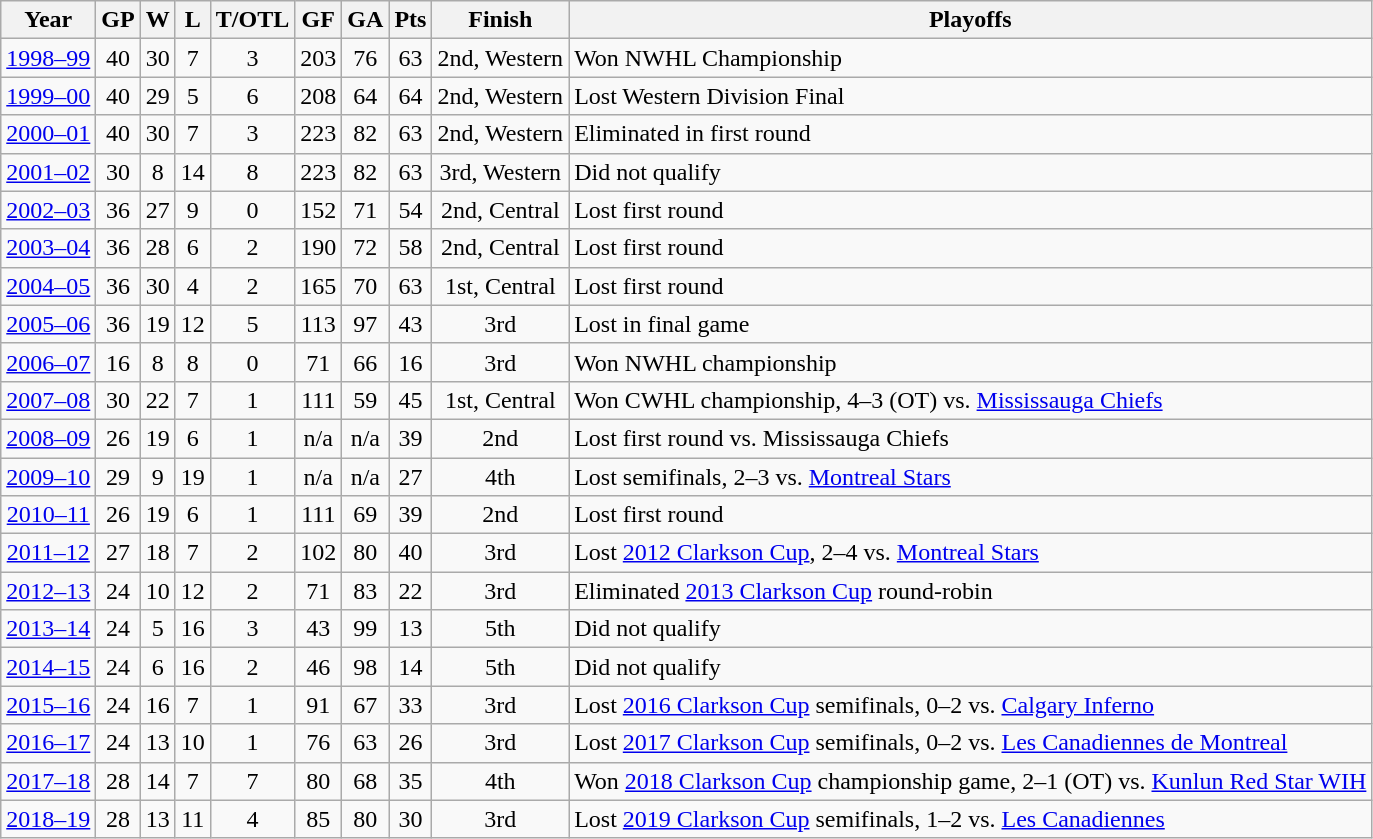<table class="wikitable sortable" style="text-align:center">
<tr>
<th>Year</th>
<th title="Games played" class="unsortable">GP</th>
<th title="Wins">W</th>
<th title="Losses">L</th>
<th title="Ties or overtime losses">T/OTL</th>
<th title="Goals for">GF</th>
<th title="Goals against">GA</th>
<th title="Points">Pts</th>
<th class="unsortable">Finish</th>
<th class="unsortable">Playoffs</th>
</tr>
<tr>
<td><a href='#'>1998–99</a></td>
<td>40</td>
<td>30</td>
<td>7</td>
<td>3</td>
<td>203</td>
<td>76</td>
<td>63</td>
<td>2nd, Western</td>
<td align=left>Won NWHL Championship</td>
</tr>
<tr>
<td><a href='#'>1999–00</a></td>
<td>40</td>
<td>29</td>
<td>5</td>
<td>6</td>
<td>208</td>
<td>64</td>
<td>64</td>
<td>2nd, Western</td>
<td align=left>Lost Western Division Final</td>
</tr>
<tr>
<td><a href='#'>2000–01</a></td>
<td>40</td>
<td>30</td>
<td>7</td>
<td>3</td>
<td>223</td>
<td>82</td>
<td>63</td>
<td>2nd, Western</td>
<td align=left>Eliminated in first round</td>
</tr>
<tr>
<td><a href='#'>2001–02</a></td>
<td>30</td>
<td>8</td>
<td>14</td>
<td>8</td>
<td>223</td>
<td>82</td>
<td>63</td>
<td>3rd, Western</td>
<td align=left>Did not qualify</td>
</tr>
<tr>
<td><a href='#'>2002–03</a></td>
<td>36</td>
<td>27</td>
<td>9</td>
<td>0</td>
<td>152</td>
<td>71</td>
<td>54</td>
<td>2nd, Central</td>
<td align=left>Lost first round</td>
</tr>
<tr>
<td><a href='#'>2003–04</a></td>
<td>36</td>
<td>28</td>
<td>6</td>
<td>2</td>
<td>190</td>
<td>72</td>
<td>58</td>
<td>2nd, Central</td>
<td align=left>Lost first round</td>
</tr>
<tr>
<td><a href='#'>2004–05</a></td>
<td>36</td>
<td>30</td>
<td>4</td>
<td>2</td>
<td>165</td>
<td>70</td>
<td>63</td>
<td>1st, Central</td>
<td align=left>Lost first round</td>
</tr>
<tr>
<td><a href='#'>2005–06</a></td>
<td>36</td>
<td>19</td>
<td>12</td>
<td>5</td>
<td>113</td>
<td>97</td>
<td>43</td>
<td>3rd</td>
<td align=left>Lost in final game</td>
</tr>
<tr>
<td><a href='#'>2006–07</a></td>
<td>16</td>
<td>8</td>
<td>8</td>
<td>0</td>
<td>71</td>
<td>66</td>
<td>16</td>
<td>3rd</td>
<td align=left>Won NWHL championship</td>
</tr>
<tr>
<td><a href='#'>2007–08</a></td>
<td>30</td>
<td>22</td>
<td>7</td>
<td>1</td>
<td>111</td>
<td>59</td>
<td>45</td>
<td>1st, Central</td>
<td align=left>Won CWHL championship, 4–3 (OT) vs. <a href='#'>Mississauga Chiefs</a></td>
</tr>
<tr>
<td><a href='#'>2008–09</a></td>
<td>26</td>
<td>19</td>
<td>6</td>
<td>1</td>
<td>n/a</td>
<td>n/a</td>
<td>39</td>
<td>2nd</td>
<td align=left>Lost first round vs. Mississauga Chiefs</td>
</tr>
<tr>
<td><a href='#'>2009–10</a></td>
<td>29</td>
<td>9</td>
<td>19</td>
<td>1</td>
<td>n/a</td>
<td>n/a</td>
<td>27</td>
<td>4th</td>
<td align=left>Lost semifinals, 2–3 vs. <a href='#'>Montreal Stars</a></td>
</tr>
<tr>
<td><a href='#'>2010–11</a></td>
<td>26</td>
<td>19</td>
<td>6</td>
<td>1</td>
<td>111</td>
<td>69</td>
<td>39</td>
<td>2nd</td>
<td align=left>Lost first round</td>
</tr>
<tr>
<td><a href='#'>2011–12</a></td>
<td>27</td>
<td>18</td>
<td>7</td>
<td>2</td>
<td>102</td>
<td>80</td>
<td>40</td>
<td>3rd</td>
<td align=left>Lost <a href='#'>2012 Clarkson Cup</a>, 2–4 vs. <a href='#'>Montreal Stars</a></td>
</tr>
<tr>
<td><a href='#'>2012–13</a></td>
<td>24</td>
<td>10</td>
<td>12</td>
<td>2</td>
<td>71</td>
<td>83</td>
<td>22</td>
<td>3rd</td>
<td align=left>Eliminated <a href='#'>2013 Clarkson Cup</a> round-robin</td>
</tr>
<tr>
<td><a href='#'>2013–14</a></td>
<td>24</td>
<td>5</td>
<td>16</td>
<td>3</td>
<td>43</td>
<td>99</td>
<td>13</td>
<td>5th</td>
<td align=left>Did not qualify</td>
</tr>
<tr>
<td><a href='#'>2014–15</a></td>
<td>24</td>
<td>6</td>
<td>16</td>
<td>2</td>
<td>46</td>
<td>98</td>
<td>14</td>
<td>5th</td>
<td align=left>Did not qualify</td>
</tr>
<tr>
<td><a href='#'>2015–16</a></td>
<td>24</td>
<td>16</td>
<td>7</td>
<td>1</td>
<td>91</td>
<td>67</td>
<td>33</td>
<td>3rd</td>
<td align=left>Lost <a href='#'>2016 Clarkson Cup</a> semifinals, 0–2 vs. <a href='#'>Calgary Inferno</a></td>
</tr>
<tr>
<td><a href='#'>2016–17</a></td>
<td>24</td>
<td>13</td>
<td>10</td>
<td>1</td>
<td>76</td>
<td>63</td>
<td>26</td>
<td>3rd</td>
<td align=left>Lost <a href='#'>2017 Clarkson Cup</a> semifinals, 0–2 vs. <a href='#'>Les Canadiennes de Montreal</a></td>
</tr>
<tr>
<td><a href='#'>2017–18</a></td>
<td>28</td>
<td>14</td>
<td>7</td>
<td>7</td>
<td>80</td>
<td>68</td>
<td>35</td>
<td>4th</td>
<td align=left>Won <a href='#'>2018 Clarkson Cup</a> championship game, 2–1 (OT) vs. <a href='#'>Kunlun Red Star WIH</a></td>
</tr>
<tr>
<td><a href='#'>2018–19</a></td>
<td>28</td>
<td>13</td>
<td>11</td>
<td>4</td>
<td>85</td>
<td>80</td>
<td>30</td>
<td>3rd</td>
<td align=left>Lost <a href='#'>2019 Clarkson Cup</a> semifinals, 1–2 vs. <a href='#'>Les Canadiennes</a></td>
</tr>
</table>
